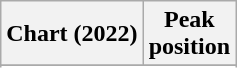<table class="wikitable sortable plainrowheaders" style="text-align:center">
<tr>
<th scope="col">Chart (2022)</th>
<th scope="col">Peak<br>position</th>
</tr>
<tr>
</tr>
<tr>
</tr>
<tr>
</tr>
<tr>
</tr>
</table>
